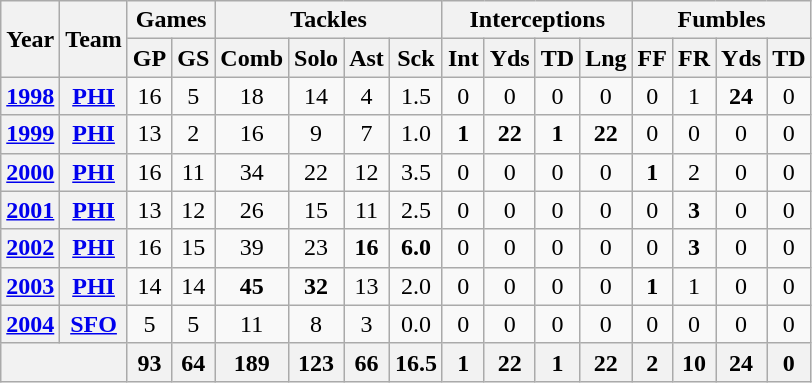<table class="wikitable" style="text-align:center">
<tr>
<th rowspan="2">Year</th>
<th rowspan="2">Team</th>
<th colspan="2">Games</th>
<th colspan="4">Tackles</th>
<th colspan="4">Interceptions</th>
<th colspan="4">Fumbles</th>
</tr>
<tr>
<th>GP</th>
<th>GS</th>
<th>Comb</th>
<th>Solo</th>
<th>Ast</th>
<th>Sck</th>
<th>Int</th>
<th>Yds</th>
<th>TD</th>
<th>Lng</th>
<th>FF</th>
<th>FR</th>
<th>Yds</th>
<th>TD</th>
</tr>
<tr>
<th><a href='#'>1998</a></th>
<th><a href='#'>PHI</a></th>
<td>16</td>
<td>5</td>
<td>18</td>
<td>14</td>
<td>4</td>
<td>1.5</td>
<td>0</td>
<td>0</td>
<td>0</td>
<td>0</td>
<td>0</td>
<td>1</td>
<td><strong>24</strong></td>
<td>0</td>
</tr>
<tr>
<th><a href='#'>1999</a></th>
<th><a href='#'>PHI</a></th>
<td>13</td>
<td>2</td>
<td>16</td>
<td>9</td>
<td>7</td>
<td>1.0</td>
<td><strong>1</strong></td>
<td><strong>22</strong></td>
<td><strong>1</strong></td>
<td><strong>22</strong></td>
<td>0</td>
<td>0</td>
<td>0</td>
<td>0</td>
</tr>
<tr>
<th><a href='#'>2000</a></th>
<th><a href='#'>PHI</a></th>
<td>16</td>
<td>11</td>
<td>34</td>
<td>22</td>
<td>12</td>
<td>3.5</td>
<td>0</td>
<td>0</td>
<td>0</td>
<td>0</td>
<td><strong>1</strong></td>
<td>2</td>
<td>0</td>
<td>0</td>
</tr>
<tr>
<th><a href='#'>2001</a></th>
<th><a href='#'>PHI</a></th>
<td>13</td>
<td>12</td>
<td>26</td>
<td>15</td>
<td>11</td>
<td>2.5</td>
<td>0</td>
<td>0</td>
<td>0</td>
<td>0</td>
<td>0</td>
<td><strong>3</strong></td>
<td>0</td>
<td>0</td>
</tr>
<tr>
<th><a href='#'>2002</a></th>
<th><a href='#'>PHI</a></th>
<td>16</td>
<td>15</td>
<td>39</td>
<td>23</td>
<td><strong>16</strong></td>
<td><strong>6.0</strong></td>
<td>0</td>
<td>0</td>
<td>0</td>
<td>0</td>
<td>0</td>
<td><strong>3</strong></td>
<td>0</td>
<td>0</td>
</tr>
<tr>
<th><a href='#'>2003</a></th>
<th><a href='#'>PHI</a></th>
<td>14</td>
<td>14</td>
<td><strong>45</strong></td>
<td><strong>32</strong></td>
<td>13</td>
<td>2.0</td>
<td>0</td>
<td>0</td>
<td>0</td>
<td>0</td>
<td><strong>1</strong></td>
<td>1</td>
<td>0</td>
<td>0</td>
</tr>
<tr>
<th><a href='#'>2004</a></th>
<th><a href='#'>SFO</a></th>
<td>5</td>
<td>5</td>
<td>11</td>
<td>8</td>
<td>3</td>
<td>0.0</td>
<td>0</td>
<td>0</td>
<td>0</td>
<td>0</td>
<td>0</td>
<td>0</td>
<td>0</td>
<td>0</td>
</tr>
<tr>
<th colspan="2"></th>
<th>93</th>
<th>64</th>
<th>189</th>
<th>123</th>
<th>66</th>
<th>16.5</th>
<th>1</th>
<th>22</th>
<th>1</th>
<th>22</th>
<th>2</th>
<th>10</th>
<th>24</th>
<th>0</th>
</tr>
</table>
